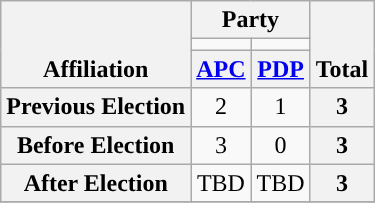<table class=wikitable style="text-align:center">
<tr style="vertical-align:bottom;">
<th rowspan=3>Affiliation</th>
<th colspan=2>Party</th>
<th rowspan=3>Total</th>
</tr>
<tr>
<td style="background-color:"></td>
<td style="background-color:"></td>
</tr>
<tr>
<th><a href='#'>APC</a></th>
<th><a href='#'>PDP</a></th>
</tr>
<tr>
<th>Previous Election</th>
<td>2</td>
<td>1</td>
<th>3</th>
</tr>
<tr>
<th>Before Election</th>
<td>3</td>
<td>0</td>
<th>3</th>
</tr>
<tr>
<th>After Election</th>
<td>TBD</td>
<td>TBD</td>
<th>3</th>
</tr>
<tr>
</tr>
</table>
